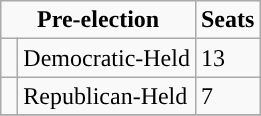<table class= "wikitable">
<tr>
<td colspan= "2" rowspan= "1" align= "center" valign= "top"><strong>Pre-election</strong></td>
<td valign= "top"><strong>Seats</strong><br></td>
</tr>
<tr>
<td style="background-color:"> </td>
<td>Democratic-Held</td>
<td>13</td>
</tr>
<tr>
<td style="background-color:"> </td>
<td>Republican-Held</td>
<td>7</td>
</tr>
<tr>
</tr>
</table>
